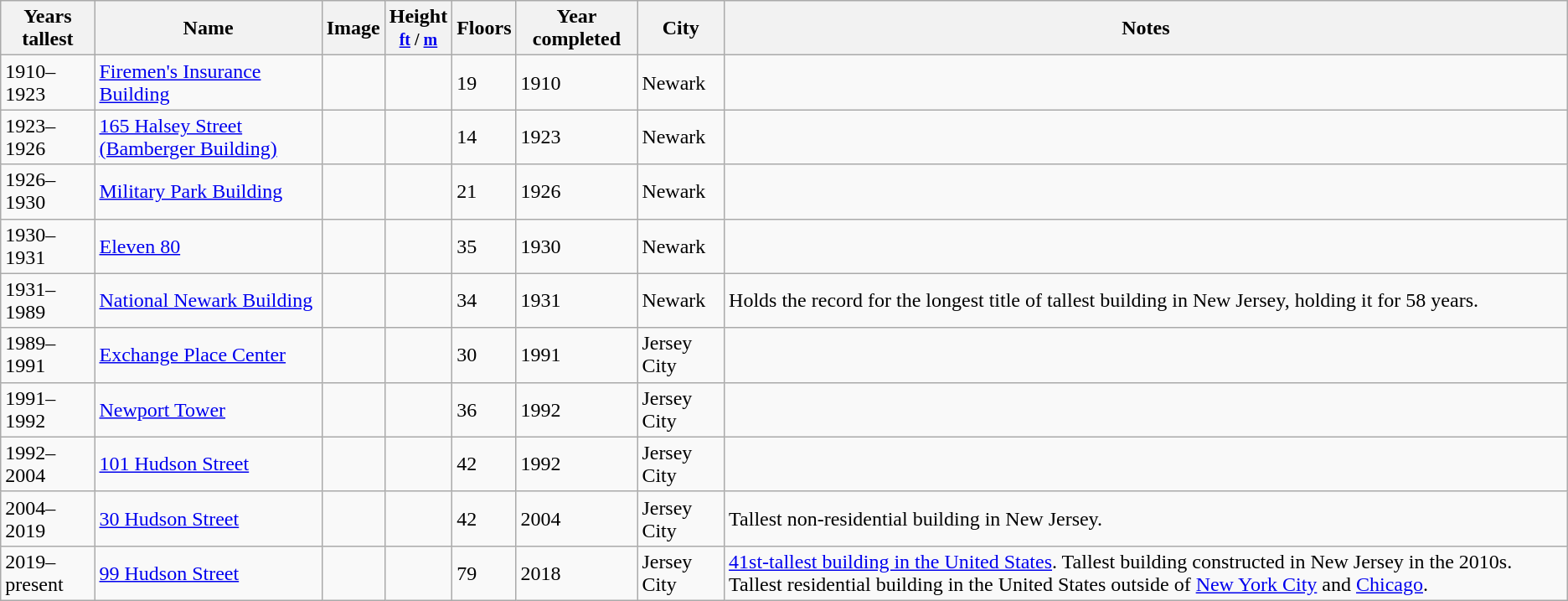<table class="wikitable sortable">
<tr>
<th>Years tallest</th>
<th>Name</th>
<th>Image</th>
<th>Height<br><small><a href='#'>ft</a> / <a href='#'>m</a></small></th>
<th>Floors</th>
<th>Year completed</th>
<th>City</th>
<th class="unsortable">Notes</th>
</tr>
<tr>
<td>1910–1923</td>
<td><a href='#'>Firemen's Insurance Building</a></td>
<td></td>
<td></td>
<td>19</td>
<td>1910</td>
<td>Newark</td>
<td></td>
</tr>
<tr>
<td>1923–1926</td>
<td><a href='#'>165 Halsey Street (Bamberger Building)</a></td>
<td></td>
<td></td>
<td>14</td>
<td>1923</td>
<td>Newark</td>
<td></td>
</tr>
<tr>
<td>1926–1930</td>
<td><a href='#'>Military Park Building</a></td>
<td></td>
<td></td>
<td>21</td>
<td>1926</td>
<td>Newark</td>
<td></td>
</tr>
<tr>
<td>1930–1931</td>
<td><a href='#'>Eleven 80</a></td>
<td></td>
<td></td>
<td>35</td>
<td>1930</td>
<td>Newark</td>
<td></td>
</tr>
<tr>
<td>1931–1989</td>
<td><a href='#'>National Newark Building</a></td>
<td></td>
<td></td>
<td>34</td>
<td>1931</td>
<td>Newark</td>
<td>Holds the record for the longest title of tallest building in New Jersey, holding it for 58 years.</td>
</tr>
<tr>
<td>1989–1991</td>
<td><a href='#'>Exchange Place Center</a></td>
<td></td>
<td></td>
<td>30</td>
<td>1991</td>
<td>Jersey City</td>
<td></td>
</tr>
<tr>
<td>1991–1992</td>
<td><a href='#'>Newport Tower</a></td>
<td></td>
<td></td>
<td>36</td>
<td>1992</td>
<td>Jersey City</td>
<td></td>
</tr>
<tr>
<td>1992–2004</td>
<td><a href='#'>101 Hudson Street</a></td>
<td></td>
<td></td>
<td>42</td>
<td>1992</td>
<td>Jersey City</td>
<td></td>
</tr>
<tr>
<td>2004–2019</td>
<td><a href='#'>30 Hudson Street</a></td>
<td></td>
<td></td>
<td>42</td>
<td>2004</td>
<td>Jersey City</td>
<td>Tallest non-residential building in New Jersey.</td>
</tr>
<tr>
<td>2019–present</td>
<td><a href='#'>99 Hudson Street</a></td>
<td></td>
<td></td>
<td>79</td>
<td>2018</td>
<td>Jersey City</td>
<td><a href='#'>41st-tallest building in the United States</a>. Tallest building constructed in New Jersey in the 2010s. Tallest residential building in the United States outside of <a href='#'>New York City</a> and <a href='#'>Chicago</a>.</td>
</tr>
</table>
